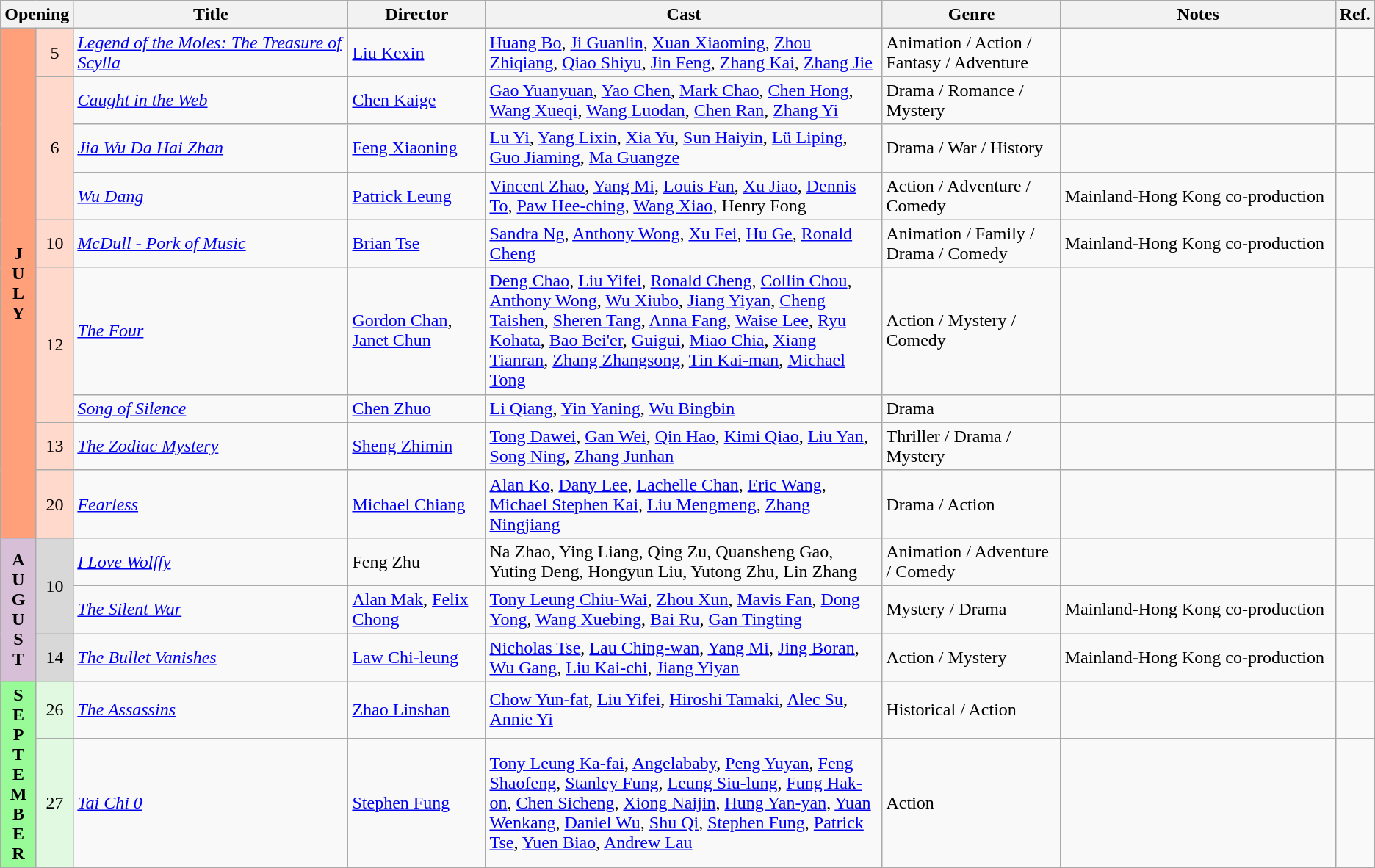<table class="wikitable">
<tr>
<th colspan="2">Opening</th>
<th style="width:20%;">Title</th>
<th style="width:10%;">Director</th>
<th>Cast</th>
<th style="width:13%">Genre</th>
<th style="width:20%">Notes</th>
<th>Ref.</th>
</tr>
<tr>
<th rowspan=9 style="text-align:center; background:#ffa07a; textcolor:#000;">J<br>U<br>L<br>Y</th>
<td rowspan=1 style="text-align:center; background:#ffdacc; textcolor:#000;">5</td>
<td><em><a href='#'>Legend of the Moles: The Treasure of Scylla</a></em></td>
<td><a href='#'>Liu Kexin</a></td>
<td><a href='#'>Huang Bo</a>, <a href='#'>Ji Guanlin</a>, <a href='#'>Xuan Xiaoming</a>, <a href='#'>Zhou Zhiqiang</a>, <a href='#'>Qiao Shiyu</a>, <a href='#'>Jin Feng</a>, <a href='#'>Zhang Kai</a>, <a href='#'>Zhang Jie</a></td>
<td>Animation / Action / Fantasy / Adventure</td>
<td></td>
<td style="text-align:center;"></td>
</tr>
<tr>
<td rowspan=3 style="text-align:center; background:#ffdacc; textcolor:#000;">6</td>
<td><em><a href='#'>Caught in the Web</a></em></td>
<td><a href='#'>Chen Kaige</a></td>
<td><a href='#'>Gao Yuanyuan</a>, <a href='#'>Yao Chen</a>, <a href='#'>Mark Chao</a>, <a href='#'>Chen Hong</a>, <a href='#'>Wang Xueqi</a>, <a href='#'>Wang Luodan</a>, <a href='#'>Chen Ran</a>, <a href='#'>Zhang Yi</a></td>
<td>Drama / Romance / Mystery</td>
<td></td>
<td style="text-align:center;"></td>
</tr>
<tr>
<td><em><a href='#'>Jia Wu Da Hai Zhan</a></em></td>
<td><a href='#'>Feng Xiaoning</a></td>
<td><a href='#'>Lu Yi</a>, <a href='#'>Yang Lixin</a>, <a href='#'>Xia Yu</a>, <a href='#'>Sun Haiyin</a>, <a href='#'>Lü Liping</a>, <a href='#'>Guo Jiaming</a>, <a href='#'>Ma Guangze</a></td>
<td>Drama / War / History</td>
<td></td>
<td style="text-align:center;"></td>
</tr>
<tr>
<td><em><a href='#'>Wu Dang</a></em></td>
<td><a href='#'>Patrick Leung</a></td>
<td><a href='#'>Vincent Zhao</a>, <a href='#'>Yang Mi</a>, <a href='#'>Louis Fan</a>, <a href='#'>Xu Jiao</a>, <a href='#'>Dennis To</a>, <a href='#'>Paw Hee-ching</a>, <a href='#'>Wang Xiao</a>, Henry Fong</td>
<td>Action / Adventure / Comedy</td>
<td>Mainland-Hong Kong co-production</td>
<td style="text-align:center;"></td>
</tr>
<tr>
<td rowspan=1 style="text-align:center; background:#ffdacc; textcolor:#000;">10</td>
<td><em><a href='#'>McDull - Pork of Music</a></em></td>
<td><a href='#'>Brian Tse</a></td>
<td><a href='#'>Sandra Ng</a>, <a href='#'>Anthony Wong</a>, <a href='#'>Xu Fei</a>, <a href='#'>Hu Ge</a>, <a href='#'>Ronald Cheng</a></td>
<td>Animation / Family / Drama / Comedy</td>
<td>Mainland-Hong Kong co-production</td>
<td style="text-align:center;"></td>
</tr>
<tr>
<td rowspan=2 style="text-align:center; background:#ffdacc; textcolor:#000;">12</td>
<td><em><a href='#'>The Four</a></em></td>
<td><a href='#'>Gordon Chan</a>, <a href='#'>Janet Chun</a></td>
<td><a href='#'>Deng Chao</a>, <a href='#'>Liu Yifei</a>, <a href='#'>Ronald Cheng</a>, <a href='#'>Collin Chou</a>, <a href='#'>Anthony Wong</a>, <a href='#'>Wu Xiubo</a>, <a href='#'>Jiang Yiyan</a>, <a href='#'>Cheng Taishen</a>, <a href='#'>Sheren Tang</a>, <a href='#'>Anna Fang</a>, <a href='#'>Waise Lee</a>, <a href='#'>Ryu Kohata</a>, <a href='#'>Bao Bei'er</a>, <a href='#'>Guigui</a>, <a href='#'>Miao Chia</a>, <a href='#'>Xiang Tianran</a>, <a href='#'>Zhang Zhangsong</a>, <a href='#'>Tin Kai-man</a>, <a href='#'>Michael Tong</a></td>
<td>Action / Mystery / Comedy</td>
<td></td>
<td style="text-align:center;"></td>
</tr>
<tr>
<td><em><a href='#'>Song of Silence</a></em></td>
<td><a href='#'>Chen Zhuo</a></td>
<td><a href='#'>Li Qiang</a>, <a href='#'>Yin Yaning</a>, <a href='#'>Wu Bingbin</a></td>
<td>Drama</td>
<td></td>
<td style="text-align:center;"></td>
</tr>
<tr>
<td rowspan=1 style="text-align:center; background:#ffdacc; textcolor:#000;">13</td>
<td><em><a href='#'>The Zodiac Mystery</a></em></td>
<td><a href='#'>Sheng Zhimin</a></td>
<td><a href='#'>Tong Dawei</a>, <a href='#'>Gan Wei</a>, <a href='#'>Qin Hao</a>, <a href='#'>Kimi Qiao</a>, <a href='#'>Liu Yan</a>, <a href='#'>Song Ning</a>, <a href='#'>Zhang Junhan</a></td>
<td>Thriller / Drama / Mystery</td>
<td></td>
<td style="text-align:center;"></td>
</tr>
<tr>
<td rowspan=1 style="text-align:center; background:#ffdacc; textcolor:#000;">20</td>
<td><em><a href='#'>Fearless</a></em></td>
<td><a href='#'>Michael Chiang</a></td>
<td><a href='#'>Alan Ko</a>, <a href='#'>Dany Lee</a>, <a href='#'>Lachelle Chan</a>, <a href='#'>Eric Wang</a>, <a href='#'>Michael Stephen Kai</a>, <a href='#'>Liu Mengmeng</a>, <a href='#'>Zhang Ningjiang</a></td>
<td>Drama / Action</td>
<td></td>
<td style="text-align:center;"></td>
</tr>
<tr>
<th rowspan=3 style="text-align:center; background:thistle; textcolor:#000;">A<br>U<br>G<br>U<br>S<br>T</th>
<td rowspan=2 style="text-align:center; background:#d8d8d8; textcolor:#000;">10</td>
<td><em><a href='#'>I Love Wolffy</a></em></td>
<td>Feng Zhu</td>
<td>Na Zhao, Ying Liang, Qing Zu, Quansheng Gao, Yuting Deng, Hongyun Liu, Yutong Zhu, Lin Zhang</td>
<td>Animation / Adventure / Comedy</td>
<td></td>
<td style="text-align:center;"></td>
</tr>
<tr>
<td><em><a href='#'>The Silent War</a></em></td>
<td><a href='#'>Alan Mak</a>, <a href='#'>Felix Chong</a></td>
<td><a href='#'>Tony Leung Chiu-Wai</a>, <a href='#'>Zhou Xun</a>, <a href='#'>Mavis Fan</a>, <a href='#'>Dong Yong</a>, <a href='#'>Wang Xuebing</a>, <a href='#'>Bai Ru</a>, <a href='#'>Gan Tingting</a></td>
<td>Mystery / Drama</td>
<td>Mainland-Hong Kong co-production</td>
<td style="text-align:center;"></td>
</tr>
<tr>
<td rowspan=1 style="text-align:center; background:#d8d8d8; textcolor:#000;">14</td>
<td><em><a href='#'>The Bullet Vanishes</a></em></td>
<td><a href='#'>Law Chi-leung</a></td>
<td><a href='#'>Nicholas Tse</a>, <a href='#'>Lau Ching-wan</a>, <a href='#'>Yang Mi</a>, <a href='#'>Jing Boran</a>, <a href='#'>Wu Gang</a>, <a href='#'>Liu Kai-chi</a>, <a href='#'>Jiang Yiyan</a></td>
<td>Action / Mystery</td>
<td>Mainland-Hong Kong co-production</td>
<td style="text-align:center;"></td>
</tr>
<tr>
<th rowspan=2 style="text-align:center; background:#98fb98; textcolor:#000;">S<br>E<br>P<br>T<br>E<br>M<br>B<br>E<br>R</th>
<td rowspan=1 style="text-align:center; background:#e0f9e0; textcolor:000;">26</td>
<td><em><a href='#'>The Assassins</a></em></td>
<td><a href='#'>Zhao Linshan</a></td>
<td><a href='#'>Chow Yun-fat</a>, <a href='#'>Liu Yifei</a>, <a href='#'>Hiroshi Tamaki</a>, <a href='#'>Alec Su</a>, <a href='#'>Annie Yi</a></td>
<td>Historical / Action</td>
<td></td>
<td style="text-align:center;"></td>
</tr>
<tr>
<td rowspan=1 style="text-align:center; background:#e0f9e0; textcolor:000;">27</td>
<td><em><a href='#'>Tai Chi 0</a></em></td>
<td><a href='#'>Stephen Fung</a></td>
<td><a href='#'>Tony Leung Ka-fai</a>, <a href='#'>Angelababy</a>, <a href='#'>Peng Yuyan</a>, <a href='#'>Feng Shaofeng</a>, <a href='#'>Stanley Fung</a>, <a href='#'>Leung Siu-lung</a>, <a href='#'>Fung Hak-on</a>, <a href='#'>Chen Sicheng</a>, <a href='#'>Xiong Naijin</a>, <a href='#'>Hung Yan-yan</a>, <a href='#'>Yuan Wenkang</a>, <a href='#'>Daniel Wu</a>, <a href='#'>Shu Qi</a>, <a href='#'>Stephen Fung</a>, <a href='#'>Patrick Tse</a>, <a href='#'>Yuen Biao</a>, <a href='#'>Andrew Lau</a></td>
<td>Action</td>
<td></td>
<td style="text-align:center;"></td>
</tr>
</table>
